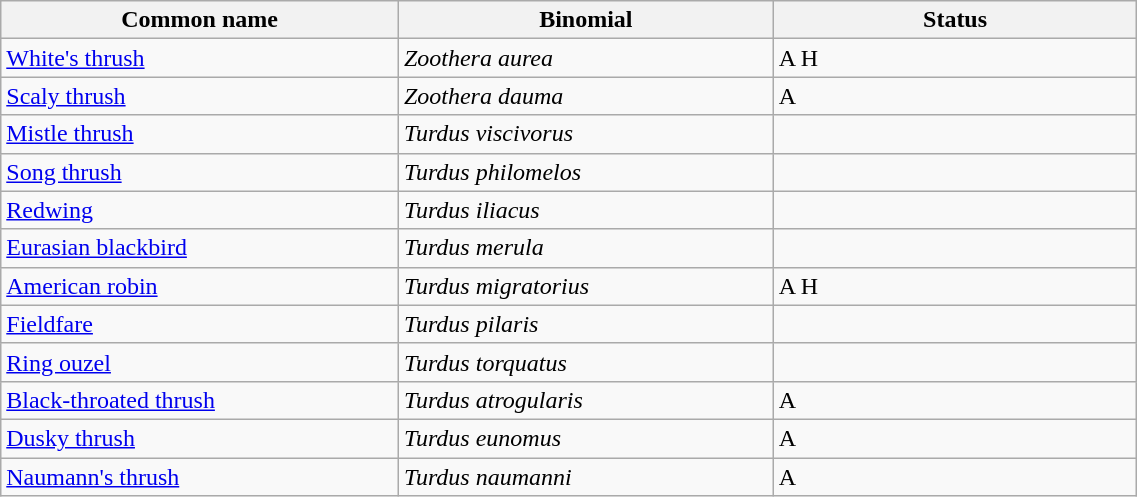<table width=60% class="wikitable">
<tr>
<th width=35%>Common name</th>
<th width=33%>Binomial</th>
<th width=32%>Status</th>
</tr>
<tr>
<td><a href='#'>White's thrush</a></td>
<td><em>Zoothera aurea</em></td>
<td>A H</td>
</tr>
<tr>
<td><a href='#'>Scaly thrush</a></td>
<td><em>Zoothera dauma</em></td>
<td>A</td>
</tr>
<tr>
<td><a href='#'>Mistle thrush</a></td>
<td><em>Turdus viscivorus</em></td>
<td></td>
</tr>
<tr>
<td><a href='#'>Song thrush</a></td>
<td><em>Turdus philomelos</em></td>
<td></td>
</tr>
<tr>
<td><a href='#'>Redwing</a></td>
<td><em>Turdus iliacus</em></td>
<td></td>
</tr>
<tr>
<td><a href='#'>Eurasian blackbird</a></td>
<td><em>Turdus merula</em></td>
<td></td>
</tr>
<tr>
<td><a href='#'>American robin</a></td>
<td><em>Turdus migratorius</em></td>
<td>A H</td>
</tr>
<tr>
<td><a href='#'>Fieldfare</a></td>
<td><em>Turdus pilaris</em></td>
<td></td>
</tr>
<tr>
<td><a href='#'>Ring ouzel</a></td>
<td><em>Turdus torquatus</em></td>
<td></td>
</tr>
<tr>
<td><a href='#'>Black-throated thrush</a></td>
<td><em>Turdus atrogularis</em></td>
<td>A</td>
</tr>
<tr>
<td><a href='#'>Dusky thrush</a></td>
<td><em>Turdus eunomus</em></td>
<td>A</td>
</tr>
<tr>
<td><a href='#'>Naumann's thrush</a></td>
<td><em>Turdus naumanni</em></td>
<td>A</td>
</tr>
</table>
